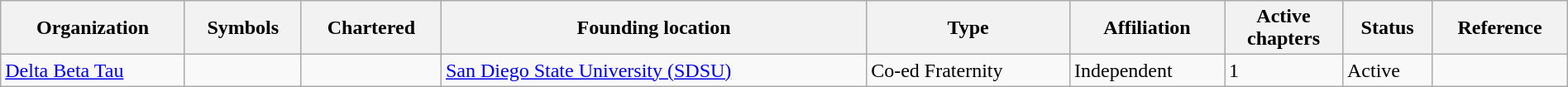<table class="wikitable" width="100%">
<tr>
<th>Organization</th>
<th>Symbols</th>
<th>Chartered</th>
<th>Founding location</th>
<th>Type</th>
<th>Affiliation</th>
<th>Active<br>chapters</th>
<th>Status</th>
<th>Reference</th>
</tr>
<tr>
<td><a href='#'>Delta Beta Tau</a></td>
<td><strong></strong></td>
<td></td>
<td><a href='#'>San Diego State University (SDSU)</a></td>
<td>Co-ed Fraternity</td>
<td>Independent</td>
<td>1</td>
<td>Active</td>
<td></td>
</tr>
</table>
